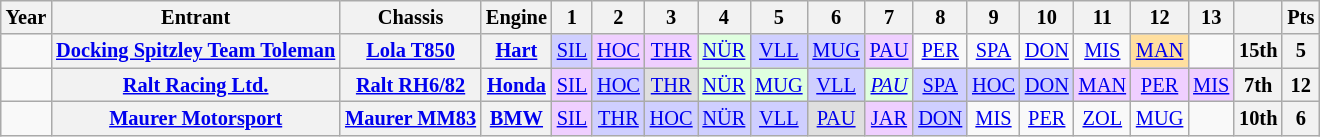<table class="wikitable" style="text-align:center; font-size:85%">
<tr>
<th>Year</th>
<th>Entrant</th>
<th>Chassis</th>
<th>Engine</th>
<th>1</th>
<th>2</th>
<th>3</th>
<th>4</th>
<th>5</th>
<th>6</th>
<th>7</th>
<th>8</th>
<th>9</th>
<th>10</th>
<th>11</th>
<th>12</th>
<th>13</th>
<th></th>
<th>Pts</th>
</tr>
<tr>
<td></td>
<th nowrap><a href='#'>Docking Spitzley Team Toleman</a></th>
<th nowrap><a href='#'>Lola T850</a></th>
<th nowrap><a href='#'>Hart</a></th>
<td style="background:#CFCFFF;"><a href='#'>SIL</a><br></td>
<td style="background:#EFCFFF;"><a href='#'>HOC</a><br></td>
<td style="background:#EFCFFF;"><a href='#'>THR</a><br></td>
<td style="background:#DFFFDF;"><a href='#'>NÜR</a><br></td>
<td style="background:#CFCFFF;"><a href='#'>VLL</a><br></td>
<td style="background:#CFCFFF;"><a href='#'>MUG</a><br></td>
<td style="background:#EFCFFF;"><a href='#'>PAU</a><br></td>
<td><a href='#'>PER</a></td>
<td><a href='#'>SPA</a></td>
<td><a href='#'>DON</a></td>
<td><a href='#'>MIS</a></td>
<td style="background:#FFDF9F;"><a href='#'>MAN</a><br></td>
<td></td>
<th>15th</th>
<th>5</th>
</tr>
<tr>
<td></td>
<th nowrap><a href='#'>Ralt Racing Ltd.</a></th>
<th nowrap><a href='#'>Ralt RH6/82</a></th>
<th nowrap><a href='#'>Honda</a></th>
<td style="background:#EFCFFF;"><a href='#'>SIL</a><br></td>
<td style="background:#CFCFFF;"><a href='#'>HOC</a><br></td>
<td style="background:#DFDFDF;"><a href='#'>THR</a><br></td>
<td style="background:#DFFFDF;"><a href='#'>NÜR</a><br></td>
<td style="background:#DFFFDF;"><a href='#'>MUG</a><br></td>
<td style="background:#CFCFFF;"><a href='#'>VLL</a><br></td>
<td style="background:#DFFFDF;"><em><a href='#'>PAU</a></em><br></td>
<td style="background:#CFCFFF;"><a href='#'>SPA</a><br></td>
<td style="background:#CFCFFF;"><a href='#'>HOC</a><br></td>
<td style="background:#CFCFFF;"><a href='#'>DON</a><br></td>
<td style="background:#EFCFFF;"><a href='#'>MAN</a><br></td>
<td style="background:#EFCFFF;"><a href='#'>PER</a><br></td>
<td style="background:#EFCFFF;"><a href='#'>MIS</a><br></td>
<th>7th</th>
<th>12</th>
</tr>
<tr>
<td></td>
<th nowrap><a href='#'>Maurer Motorsport</a></th>
<th nowrap><a href='#'>Maurer MM83</a></th>
<th nowrap><a href='#'>BMW</a></th>
<td style="background:#EFCFFF;"><a href='#'>SIL</a><br></td>
<td style="background:#CFCFFF;"><a href='#'>THR</a><br></td>
<td style="background:#CFCFFF;"><a href='#'>HOC</a><br></td>
<td style="background:#CFCFFF;"><a href='#'>NÜR</a><br></td>
<td style="background:#CFCFFF;"><a href='#'>VLL</a><br></td>
<td style="background:#DFDFDF;"><a href='#'>PAU</a><br></td>
<td style="background:#EFCFFF;"><a href='#'>JAR</a><br></td>
<td style="background:#CFCFFF;"><a href='#'>DON</a><br></td>
<td><a href='#'>MIS</a></td>
<td><a href='#'>PER</a></td>
<td><a href='#'>ZOL</a></td>
<td><a href='#'>MUG</a></td>
<td></td>
<th>10th</th>
<th>6</th>
</tr>
</table>
